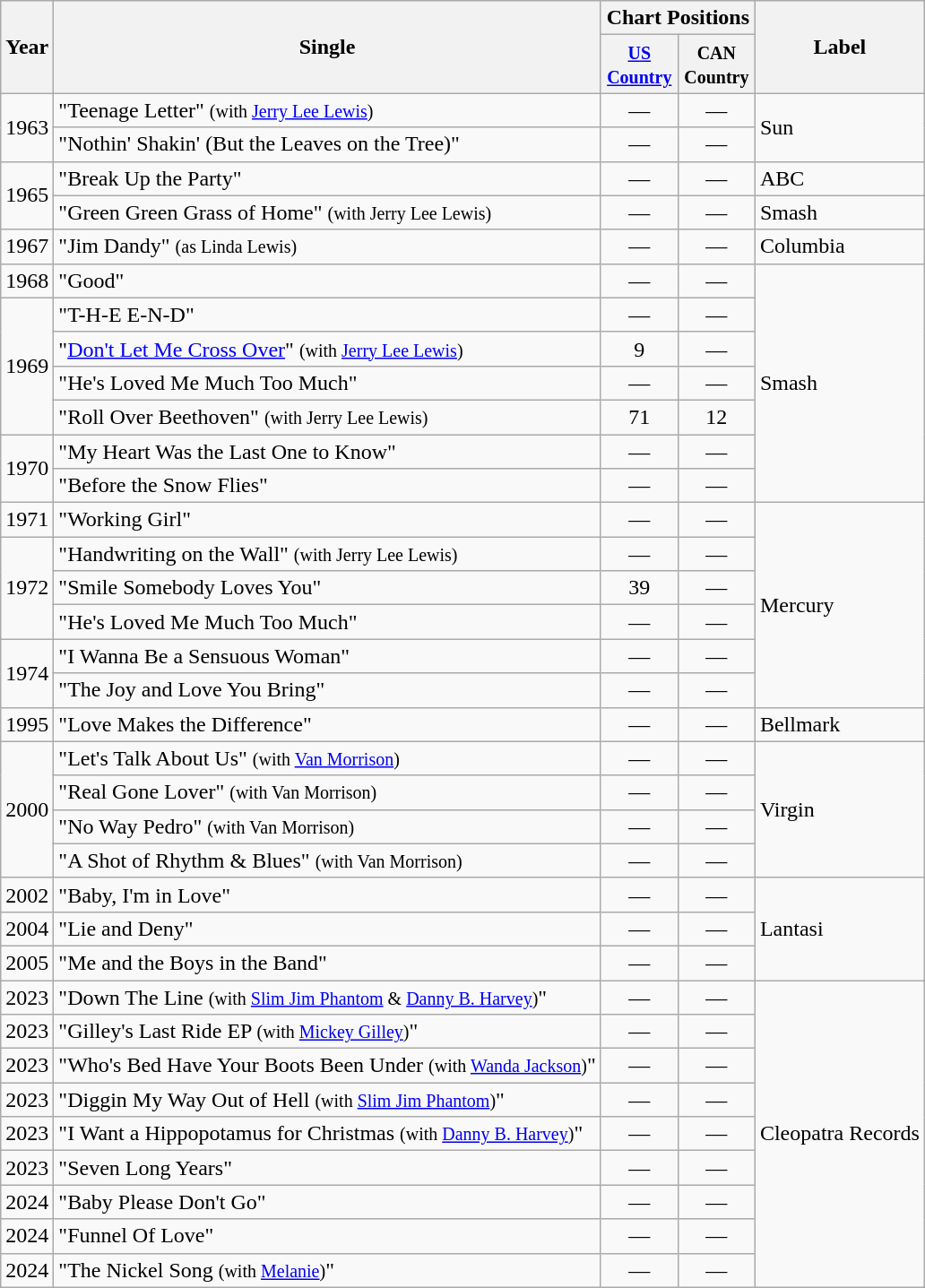<table class="wikitable">
<tr>
<th rowspan="2">Year</th>
<th rowspan="2">Single</th>
<th colspan="2">Chart Positions</th>
<th rowspan="2">Label</th>
</tr>
<tr>
<th width="50"><small><a href='#'>US Country</a></small></th>
<th width="50"><small>CAN Country</small></th>
</tr>
<tr>
<td rowspan="2">1963</td>
<td>"Teenage Letter" <small>(with <a href='#'>Jerry Lee Lewis</a>)</small></td>
<td align="center">—</td>
<td align="center">—</td>
<td rowspan="2">Sun</td>
</tr>
<tr>
<td>"Nothin' Shakin' (But the Leaves on the Tree)"</td>
<td align="center">—</td>
<td align="center">—</td>
</tr>
<tr>
<td rowspan="2">1965</td>
<td>"Break Up the Party"</td>
<td align="center">—</td>
<td align="center">—</td>
<td>ABC</td>
</tr>
<tr>
<td>"Green Green Grass of Home" <small>(with Jerry Lee Lewis)</small></td>
<td align="center">—</td>
<td align="center">—</td>
<td>Smash</td>
</tr>
<tr>
<td>1967</td>
<td>"Jim Dandy" <small>(as Linda Lewis)</small></td>
<td align="center">—</td>
<td align="center">—</td>
<td>Columbia</td>
</tr>
<tr>
<td>1968</td>
<td>"Good"</td>
<td align="center">—</td>
<td align="center">—</td>
<td rowspan="7">Smash</td>
</tr>
<tr>
<td rowspan="4">1969</td>
<td>"T-H-E E-N-D"</td>
<td align="center">—</td>
<td align="center">—</td>
</tr>
<tr>
<td>"<a href='#'>Don't Let Me Cross Over</a>" <small>(with <a href='#'>Jerry Lee Lewis</a>)</small></td>
<td align="center">9</td>
<td align="center">—</td>
</tr>
<tr>
<td>"He's Loved Me Much Too Much"</td>
<td align="center">—</td>
<td align="center">—</td>
</tr>
<tr>
<td>"Roll Over Beethoven" <small>(with Jerry Lee Lewis)</small></td>
<td align="center">71</td>
<td align="center">12</td>
</tr>
<tr>
<td rowspan="2">1970</td>
<td>"My Heart Was the Last One to Know"</td>
<td align="center">—</td>
<td align="center">—</td>
</tr>
<tr>
<td>"Before the Snow Flies"</td>
<td align="center">—</td>
<td align="center">—</td>
</tr>
<tr>
<td>1971</td>
<td>"Working Girl"</td>
<td align="center">—</td>
<td align="center">—</td>
<td rowspan="6">Mercury</td>
</tr>
<tr>
<td rowspan="3">1972</td>
<td>"Handwriting on the Wall" <small>(with Jerry Lee Lewis)</small></td>
<td align="center">—</td>
<td align="center">—</td>
</tr>
<tr>
<td>"Smile Somebody Loves You"</td>
<td align="center">39</td>
<td align="center">—</td>
</tr>
<tr>
<td>"He's Loved Me Much Too Much"</td>
<td align="center">—</td>
<td align="center">—</td>
</tr>
<tr>
<td rowspan="2">1974</td>
<td>"I Wanna Be a Sensuous Woman"</td>
<td align="center">—</td>
<td align="center">—</td>
</tr>
<tr>
<td>"The Joy and Love You Bring"</td>
<td align="center">—</td>
<td align="center">—</td>
</tr>
<tr>
<td>1995</td>
<td>"Love Makes the Difference"</td>
<td align="center">—</td>
<td align="center">—</td>
<td>Bellmark</td>
</tr>
<tr>
<td rowspan="4">2000</td>
<td>"Let's Talk About Us" <small>(with <a href='#'>Van Morrison</a>)</small></td>
<td align="center">—</td>
<td align="center">—</td>
<td rowspan="4">Virgin</td>
</tr>
<tr>
<td>"Real Gone Lover" <small>(with Van Morrison)</small></td>
<td align="center">—</td>
<td align="center">—</td>
</tr>
<tr>
<td>"No Way Pedro" <small>(with Van Morrison)</small></td>
<td align="center">—</td>
<td align="center">—</td>
</tr>
<tr>
<td>"A Shot of Rhythm & Blues" <small>(with Van Morrison)</small></td>
<td align="center">—</td>
<td align="center">—</td>
</tr>
<tr>
<td>2002</td>
<td>"Baby, I'm in Love"</td>
<td align="center">—</td>
<td align="center">—</td>
<td rowspan="3">Lantasi</td>
</tr>
<tr>
<td>2004</td>
<td>"Lie and Deny"</td>
<td align="center">—</td>
<td align="center">—</td>
</tr>
<tr>
<td>2005</td>
<td>"Me and the Boys in the Band"</td>
<td align="center">—</td>
<td align="center">—</td>
</tr>
<tr>
<td>2023</td>
<td>"Down The Line <small>(with <a href='#'>Slim Jim Phantom</a> & <a href='#'>Danny B. Harvey</a>)</small>"</td>
<td align="center">—</td>
<td align="center">—</td>
<td rowspan="9">Cleopatra Records</td>
</tr>
<tr>
<td>2023</td>
<td>"Gilley's Last Ride EP <small>(with <a href='#'>Mickey Gilley</a>)</small>"</td>
<td align="center">—</td>
<td align="center">—</td>
</tr>
<tr>
<td>2023</td>
<td>"Who's Bed Have Your Boots Been Under <small>(with <a href='#'>Wanda Jackson</a>)</small>"</td>
<td align="center">—</td>
<td align="center">—</td>
</tr>
<tr>
<td>2023</td>
<td>"Diggin My Way Out of Hell <small>(with <a href='#'>Slim Jim Phantom</a>)</small>"</td>
<td align="center">—</td>
<td align="center">—</td>
</tr>
<tr>
<td>2023</td>
<td>"I Want a Hippopotamus for Christmas <small>(with <a href='#'>Danny B. Harvey</a>)</small>"</td>
<td align="center">—</td>
<td align="center">—</td>
</tr>
<tr>
<td>2023</td>
<td>"Seven Long Years"</td>
<td align="center">—</td>
<td align="center">—</td>
</tr>
<tr>
<td>2024</td>
<td>"Baby Please Don't Go"</td>
<td align="center">—</td>
<td align="center">—</td>
</tr>
<tr>
<td>2024</td>
<td>"Funnel Of Love"</td>
<td align="center">—</td>
<td align="center">—</td>
</tr>
<tr>
<td>2024</td>
<td>"The Nickel Song <small>(with <a href='#'>Melanie</a>)</small>"</td>
<td align="center">—</td>
<td align="center">—</td>
</tr>
</table>
